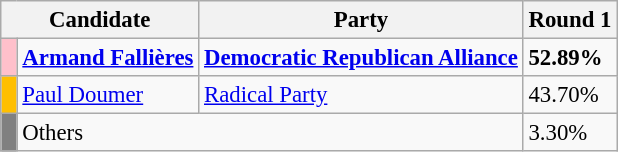<table class="wikitable" style="font-size: 95%">
<tr>
<th colspan=2>Candidate</th>
<th>Party</th>
<th>Round 1</th>
</tr>
<tr>
<td bgcolor="pink"> </td>
<td><strong><a href='#'>Armand Fallières</a></strong></td>
<td><strong><a href='#'>Democratic Republican Alliance</a></strong></td>
<td><strong>52.89%</strong></td>
</tr>
<tr>
<td bgcolor="#FFBF00"> </td>
<td><a href='#'>Paul Doumer</a></td>
<td><a href='#'>Radical Party</a></td>
<td>43.70%</td>
</tr>
<tr>
<td bgcolor="gray"> </td>
<td colspan="2">Others</td>
<td>3.30%</td>
</tr>
</table>
